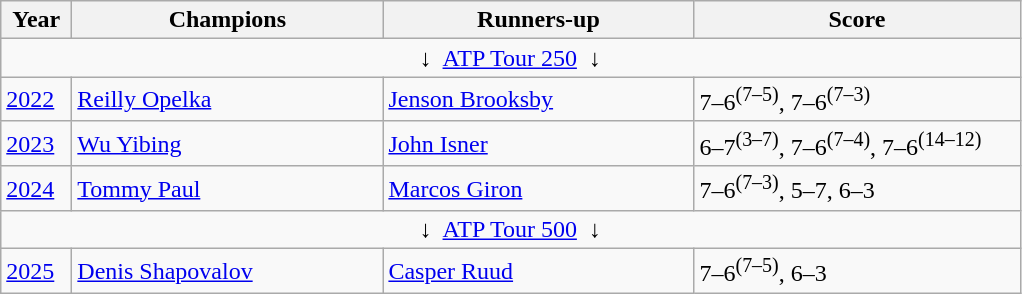<table class="wikitable">
<tr>
<th style="width:40px">Year</th>
<th style="width:200px">Champions</th>
<th style="width:200px">Runners-up</th>
<th style="width:210px" class="unsortable">Score</th>
</tr>
<tr>
<td colspan=5 align=center>↓  <a href='#'>ATP Tour 250</a>  ↓</td>
</tr>
<tr>
<td><a href='#'>2022</a></td>
<td> <a href='#'>Reilly Opelka</a></td>
<td> <a href='#'>Jenson Brooksby</a></td>
<td>7–6<sup>(7–5)</sup>, 7–6<sup>(7–3)</sup></td>
</tr>
<tr>
<td><a href='#'>2023</a></td>
<td> <a href='#'>Wu Yibing</a></td>
<td> <a href='#'>John Isner</a></td>
<td>6–7<sup>(3–7)</sup>, 7–6<sup>(7–4)</sup>, 7–6<sup>(14–12)</sup></td>
</tr>
<tr>
<td><a href='#'>2024</a></td>
<td> <a href='#'>Tommy Paul</a></td>
<td> <a href='#'>Marcos Giron</a></td>
<td>7–6<sup>(7–3)</sup>, 5–7, 6–3</td>
</tr>
<tr>
<td colspan=5 align=center>↓  <a href='#'>ATP Tour 500</a>  ↓</td>
</tr>
<tr>
<td><a href='#'>2025</a></td>
<td> <a href='#'>Denis Shapovalov</a></td>
<td> <a href='#'>Casper Ruud</a></td>
<td>7–6<sup>(7–5)</sup>, 6–3</td>
</tr>
</table>
